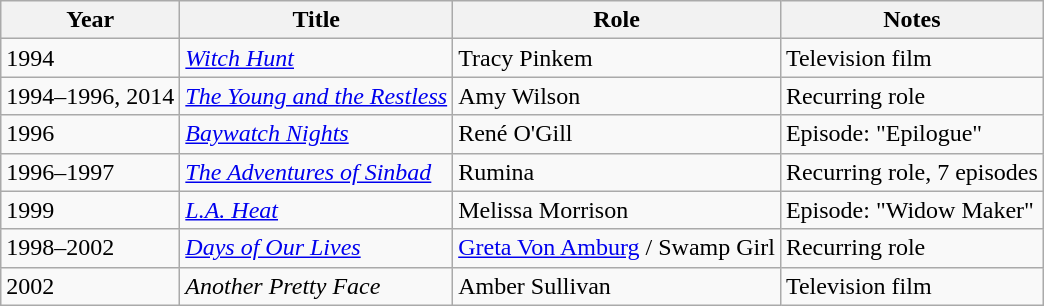<table class="wikitable">
<tr>
<th>Year</th>
<th>Title</th>
<th>Role</th>
<th>Notes</th>
</tr>
<tr>
<td>1994</td>
<td><em><a href='#'>Witch Hunt</a></em></td>
<td>Tracy Pinkem</td>
<td>Television film</td>
</tr>
<tr>
<td>1994–1996, 2014</td>
<td><em><a href='#'>The Young and the Restless</a></em></td>
<td>Amy Wilson</td>
<td>Recurring role</td>
</tr>
<tr>
<td>1996</td>
<td><em><a href='#'>Baywatch Nights</a></em></td>
<td>René O'Gill</td>
<td>Episode: "Epilogue"</td>
</tr>
<tr>
<td>1996–1997</td>
<td><em><a href='#'>The Adventures of Sinbad</a></em></td>
<td>Rumina</td>
<td>Recurring role, 7 episodes</td>
</tr>
<tr>
<td>1999</td>
<td><em><a href='#'>L.A. Heat</a></em></td>
<td>Melissa Morrison</td>
<td>Episode: "Widow Maker"</td>
</tr>
<tr>
<td>1998–2002</td>
<td><em><a href='#'>Days of Our Lives</a></em></td>
<td><a href='#'>Greta Von Amburg</a> / Swamp Girl</td>
<td>Recurring role</td>
</tr>
<tr>
<td>2002</td>
<td><em>Another Pretty Face</em></td>
<td>Amber Sullivan</td>
<td>Television film</td>
</tr>
</table>
